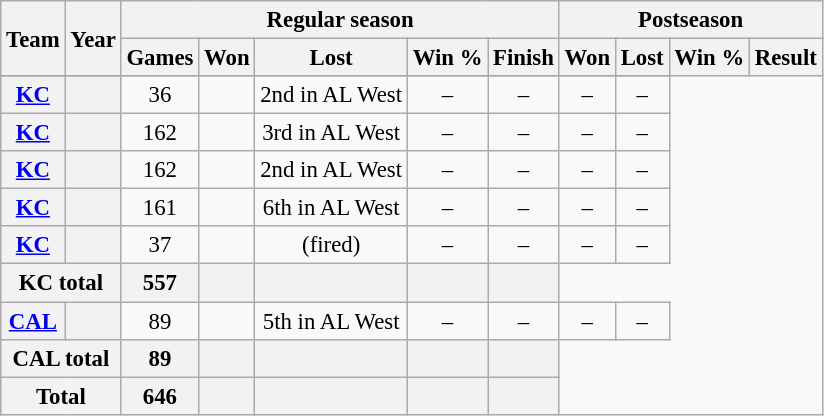<table class="wikitable" style="font-size: 95%; text-align:center;">
<tr>
<th rowspan="2">Team</th>
<th rowspan="2">Year</th>
<th colspan="5">Regular season</th>
<th colspan="4">Postseason</th>
</tr>
<tr>
<th>Games</th>
<th>Won</th>
<th>Lost</th>
<th>Win %</th>
<th>Finish</th>
<th>Won</th>
<th>Lost</th>
<th>Win %</th>
<th>Result</th>
</tr>
<tr>
</tr>
<tr>
<th><a href='#'>KC</a></th>
<th></th>
<td>36</td>
<td></td>
<td>2nd in AL West</td>
<td>–</td>
<td>–</td>
<td>–</td>
<td>–</td>
</tr>
<tr>
<th><a href='#'>KC</a></th>
<th></th>
<td>162</td>
<td></td>
<td>3rd in AL West</td>
<td>–</td>
<td>–</td>
<td>–</td>
<td>–</td>
</tr>
<tr>
<th><a href='#'>KC</a></th>
<th></th>
<td>162</td>
<td></td>
<td>2nd in AL West</td>
<td>–</td>
<td>–</td>
<td>–</td>
<td>–</td>
</tr>
<tr>
<th><a href='#'>KC</a></th>
<th></th>
<td>161</td>
<td></td>
<td>6th in AL West</td>
<td>–</td>
<td>–</td>
<td>–</td>
<td>–</td>
</tr>
<tr>
<th><a href='#'>KC</a></th>
<th></th>
<td>37</td>
<td></td>
<td>(fired)</td>
<td>–</td>
<td>–</td>
<td>–</td>
<td>–</td>
</tr>
<tr>
<th colspan="2">KC total</th>
<th>557</th>
<th></th>
<th></th>
<th></th>
<th></th>
</tr>
<tr>
<th><a href='#'>CAL</a></th>
<th></th>
<td>89</td>
<td></td>
<td>5th in AL West</td>
<td>–</td>
<td>–</td>
<td>–</td>
<td>–</td>
</tr>
<tr>
<th colspan="2">CAL total</th>
<th>89</th>
<th></th>
<th></th>
<th></th>
<th></th>
</tr>
<tr>
<th colspan="2">Total</th>
<th>646</th>
<th></th>
<th></th>
<th></th>
<th></th>
</tr>
</table>
